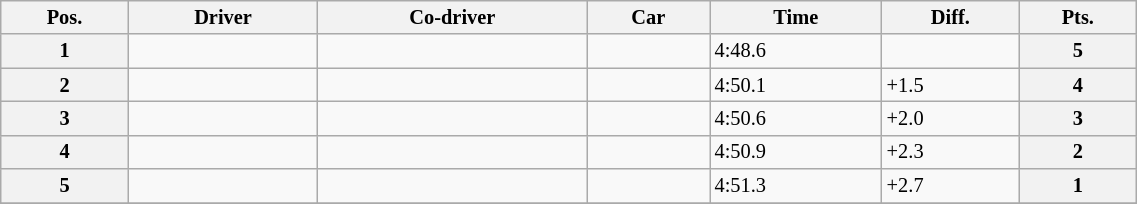<table class="wikitable" width=60% style="font-size: 85%;">
<tr>
<th>Pos.</th>
<th>Driver</th>
<th>Co-driver</th>
<th>Car</th>
<th>Time</th>
<th>Diff.</th>
<th>Pts.</th>
</tr>
<tr>
<th>1</th>
<td></td>
<td></td>
<td></td>
<td>4:48.6</td>
<td></td>
<th>5</th>
</tr>
<tr>
<th>2</th>
<td></td>
<td></td>
<td></td>
<td>4:50.1</td>
<td>+1.5</td>
<th>4</th>
</tr>
<tr>
<th>3</th>
<td></td>
<td></td>
<td></td>
<td>4:50.6</td>
<td>+2.0</td>
<th>3</th>
</tr>
<tr>
<th>4</th>
<td></td>
<td></td>
<td></td>
<td>4:50.9</td>
<td>+2.3</td>
<th>2</th>
</tr>
<tr>
<th>5</th>
<td></td>
<td></td>
<td></td>
<td>4:51.3</td>
<td>+2.7</td>
<th>1</th>
</tr>
<tr>
</tr>
</table>
